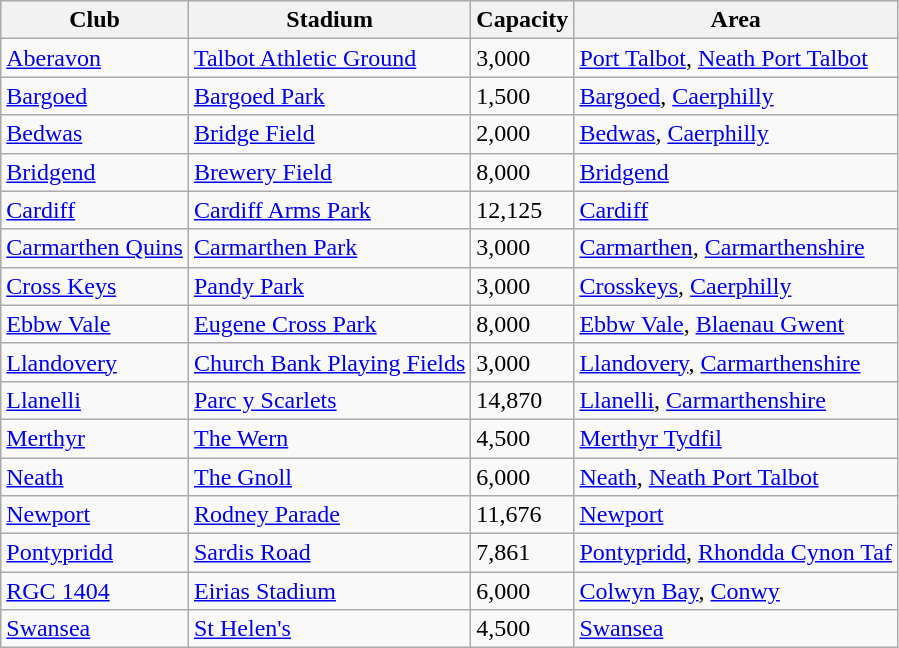<table class="wikitable sortable">
<tr>
<th>Club</th>
<th>Stadium</th>
<th>Capacity</th>
<th>Area</th>
</tr>
<tr>
<td><a href='#'>Aberavon</a></td>
<td><a href='#'>Talbot Athletic Ground</a></td>
<td style="text-align:left;">3,000</td>
<td><a href='#'>Port Talbot</a>, <a href='#'>Neath Port Talbot</a></td>
</tr>
<tr>
<td><a href='#'>Bargoed</a></td>
<td><a href='#'>Bargoed Park</a></td>
<td style="text-align:left;">1,500</td>
<td><a href='#'>Bargoed</a>, <a href='#'>Caerphilly</a></td>
</tr>
<tr>
<td><a href='#'>Bedwas</a></td>
<td><a href='#'>Bridge Field</a></td>
<td style="text-align:left;">2,000</td>
<td><a href='#'>Bedwas</a>, <a href='#'>Caerphilly</a></td>
</tr>
<tr>
<td><a href='#'>Bridgend</a></td>
<td><a href='#'>Brewery Field</a></td>
<td style="text-align:left;">8,000</td>
<td><a href='#'>Bridgend</a></td>
</tr>
<tr>
<td><a href='#'>Cardiff</a></td>
<td><a href='#'>Cardiff Arms Park</a></td>
<td style="text-align:left;">12,125</td>
<td><a href='#'>Cardiff</a></td>
</tr>
<tr>
<td><a href='#'>Carmarthen Quins</a></td>
<td><a href='#'>Carmarthen Park</a></td>
<td style="text-align:left;">3,000</td>
<td><a href='#'>Carmarthen</a>, <a href='#'>Carmarthenshire</a></td>
</tr>
<tr>
<td><a href='#'>Cross Keys</a></td>
<td><a href='#'>Pandy Park</a></td>
<td style="text-align:left;">3,000</td>
<td><a href='#'>Crosskeys</a>, <a href='#'>Caerphilly</a></td>
</tr>
<tr>
<td><a href='#'>Ebbw Vale</a></td>
<td><a href='#'>Eugene Cross Park</a></td>
<td style="text-align:left;">8,000</td>
<td><a href='#'>Ebbw Vale</a>, <a href='#'>Blaenau Gwent</a></td>
</tr>
<tr>
<td><a href='#'>Llandovery</a></td>
<td><a href='#'>Church Bank Playing Fields</a></td>
<td style="text-align:left;">3,000</td>
<td><a href='#'>Llandovery</a>, <a href='#'>Carmarthenshire</a></td>
</tr>
<tr>
<td><a href='#'>Llanelli</a></td>
<td><a href='#'>Parc y Scarlets</a></td>
<td style="text-align:left;">14,870</td>
<td><a href='#'>Llanelli</a>, <a href='#'>Carmarthenshire</a></td>
</tr>
<tr>
<td><a href='#'>Merthyr</a></td>
<td><a href='#'>The Wern</a></td>
<td style="text-align:left;">4,500</td>
<td><a href='#'>Merthyr Tydfil</a></td>
</tr>
<tr>
<td><a href='#'>Neath</a></td>
<td><a href='#'>The Gnoll</a></td>
<td style="text-align:left;">6,000</td>
<td><a href='#'>Neath</a>, <a href='#'>Neath Port Talbot</a></td>
</tr>
<tr>
<td><a href='#'>Newport</a></td>
<td><a href='#'>Rodney Parade</a></td>
<td style="text-align:left;">11,676</td>
<td><a href='#'>Newport</a></td>
</tr>
<tr>
<td><a href='#'>Pontypridd</a></td>
<td><a href='#'>Sardis Road</a></td>
<td style="text-align:left;">7,861</td>
<td><a href='#'>Pontypridd</a>, <a href='#'>Rhondda Cynon Taf</a></td>
</tr>
<tr>
<td><a href='#'>RGC 1404</a></td>
<td><a href='#'>Eirias Stadium</a></td>
<td style="text-align:left;">6,000</td>
<td><a href='#'>Colwyn Bay</a>, <a href='#'>Conwy</a></td>
</tr>
<tr>
<td><a href='#'>Swansea</a></td>
<td><a href='#'>St Helen's</a></td>
<td style="text-align:left;">4,500</td>
<td><a href='#'>Swansea</a></td>
</tr>
</table>
